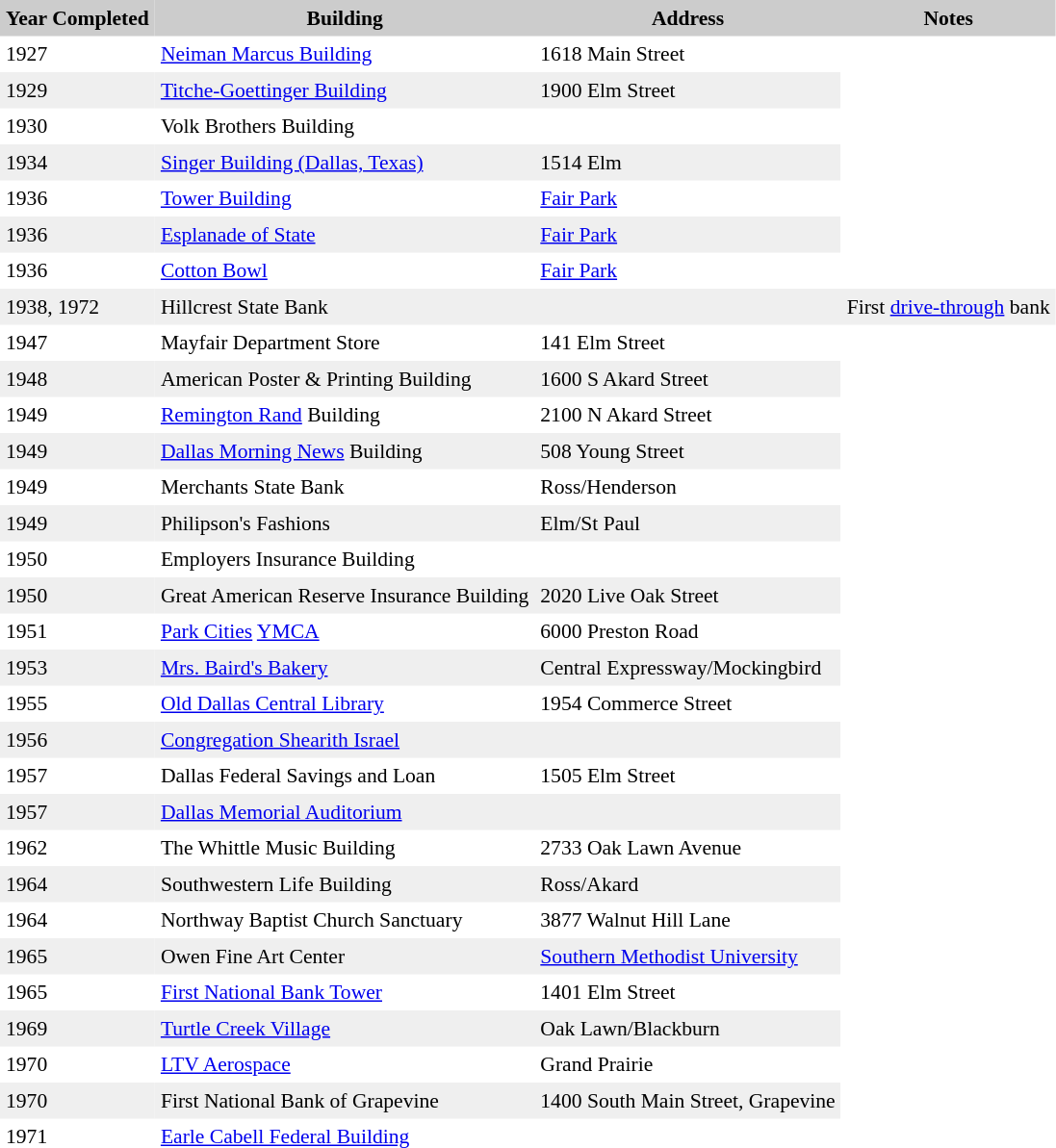<table cellpadding="4" cellspacing="0" style="margin: 0 1em 1em 0; font-size: 90%;">
<tr>
</tr>
<tr bgcolor="#cccccc">
<th>Year Completed</th>
<th>Building</th>
<th>Address</th>
<th>Notes</th>
</tr>
<tr>
<td>1927</td>
<td><a href='#'>Neiman Marcus Building</a></td>
<td>1618 Main Street</td>
</tr>
<tr bgcolor="efefef">
<td>1929</td>
<td><a href='#'>Titche-Goettinger Building</a></td>
<td>1900 Elm Street</td>
</tr>
<tr>
<td>1930</td>
<td>Volk Brothers Building</td>
<td></td>
</tr>
<tr bgcolor="efefef">
<td>1934</td>
<td><a href='#'>Singer Building (Dallas, Texas)</a></td>
<td>1514 Elm</td>
</tr>
<tr>
<td>1936</td>
<td><a href='#'>Tower Building</a></td>
<td><a href='#'>Fair Park</a></td>
</tr>
<tr bgcolor="efefef">
<td>1936</td>
<td><a href='#'>Esplanade of State</a></td>
<td><a href='#'>Fair Park</a></td>
</tr>
<tr>
<td>1936</td>
<td><a href='#'>Cotton Bowl</a></td>
<td><a href='#'>Fair Park</a></td>
</tr>
<tr bgcolor="efefef">
<td>1938, 1972</td>
<td>Hillcrest State Bank</td>
<td></td>
<td>First <a href='#'>drive-through</a> bank</td>
</tr>
<tr>
<td>1947</td>
<td>Mayfair Department Store</td>
<td>141 Elm Street</td>
</tr>
<tr bgcolor="efefef">
<td>1948</td>
<td>American Poster & Printing Building</td>
<td>1600 S Akard Street</td>
</tr>
<tr>
<td>1949</td>
<td><a href='#'>Remington Rand</a> Building</td>
<td>2100 N Akard Street</td>
</tr>
<tr bgcolor="efefef">
<td>1949</td>
<td><a href='#'>Dallas Morning News</a> Building</td>
<td>508 Young Street</td>
</tr>
<tr>
<td>1949</td>
<td>Merchants State Bank</td>
<td>Ross/Henderson</td>
</tr>
<tr bgcolor="efefef">
<td>1949</td>
<td>Philipson's Fashions</td>
<td>Elm/St Paul</td>
</tr>
<tr>
<td>1950</td>
<td>Employers Insurance Building</td>
<td></td>
</tr>
<tr bgcolor="efefef">
<td>1950</td>
<td>Great American Reserve Insurance Building</td>
<td>2020 Live Oak Street</td>
</tr>
<tr>
<td>1951</td>
<td><a href='#'>Park Cities</a> <a href='#'>YMCA</a></td>
<td>6000 Preston Road</td>
</tr>
<tr bgcolor="efefef">
<td>1953</td>
<td><a href='#'>Mrs. Baird's Bakery</a></td>
<td>Central Expressway/Mockingbird</td>
</tr>
<tr>
<td>1955</td>
<td><a href='#'>Old Dallas Central Library</a></td>
<td>1954 Commerce Street</td>
</tr>
<tr bgcolor="efefef">
<td>1956</td>
<td><a href='#'>Congregation Shearith Israel</a></td>
<td></td>
</tr>
<tr>
<td>1957</td>
<td>Dallas Federal Savings and Loan</td>
<td>1505 Elm Street</td>
</tr>
<tr bgcolor="efefef">
<td>1957</td>
<td><a href='#'>Dallas Memorial Auditorium</a></td>
<td></td>
</tr>
<tr>
<td>1962</td>
<td>The Whittle Music Building</td>
<td>2733 Oak Lawn Avenue</td>
</tr>
<tr bgcolor="efefef">
<td>1964</td>
<td>Southwestern Life Building</td>
<td>Ross/Akard</td>
</tr>
<tr>
<td>1964</td>
<td>Northway Baptist Church Sanctuary</td>
<td>3877 Walnut Hill Lane</td>
</tr>
<tr bgcolor="efefef">
<td>1965</td>
<td>Owen Fine Art Center</td>
<td><a href='#'>Southern Methodist University</a></td>
</tr>
<tr>
<td>1965</td>
<td><a href='#'>First National Bank Tower</a></td>
<td>1401 Elm Street</td>
</tr>
<tr bgcolor="efefef">
<td>1969</td>
<td><a href='#'>Turtle Creek Village</a></td>
<td>Oak Lawn/Blackburn</td>
</tr>
<tr>
<td>1970</td>
<td><a href='#'>LTV Aerospace</a></td>
<td>Grand Prairie</td>
</tr>
<tr bgcolor="efefef">
<td>1970</td>
<td>First National Bank of Grapevine</td>
<td>1400 South Main Street, Grapevine</td>
</tr>
<tr>
<td>1971</td>
<td><a href='#'>Earle Cabell Federal Building</a></td>
</tr>
</table>
